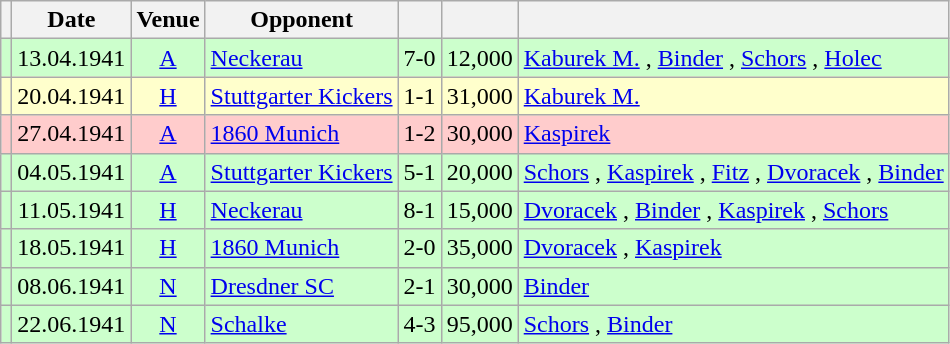<table class="wikitable" Style="text-align: center">
<tr>
<th></th>
<th>Date</th>
<th>Venue</th>
<th>Opponent</th>
<th></th>
<th></th>
<th></th>
</tr>
<tr style="background:#cfc">
<td></td>
<td>13.04.1941</td>
<td><a href='#'>A</a></td>
<td align="left"><a href='#'>Neckerau</a></td>
<td>7-0</td>
<td align="right">12,000</td>
<td align="left"><a href='#'>Kaburek M.</a> , <a href='#'>Binder</a>   , <a href='#'>Schors</a>  , <a href='#'>Holec</a> </td>
</tr>
<tr style="background:#ffc">
<td></td>
<td>20.04.1941</td>
<td><a href='#'>H</a></td>
<td align="left"><a href='#'>Stuttgarter Kickers</a></td>
<td>1-1</td>
<td align="right">31,000</td>
<td align="left"><a href='#'>Kaburek M.</a> </td>
</tr>
<tr style="background:#fcc">
<td></td>
<td>27.04.1941</td>
<td><a href='#'>A</a></td>
<td align="left"><a href='#'>1860 Munich</a></td>
<td>1-2</td>
<td align="right">30,000</td>
<td align="left"><a href='#'>Kaspirek</a> </td>
</tr>
<tr style="background:#cfc">
<td></td>
<td>04.05.1941</td>
<td><a href='#'>A</a></td>
<td align="left"><a href='#'>Stuttgarter Kickers</a></td>
<td>5-1</td>
<td align="right">20,000</td>
<td align="left"><a href='#'>Schors</a> , <a href='#'>Kaspirek</a> , <a href='#'>Fitz</a> , <a href='#'>Dvoracek</a> , <a href='#'>Binder</a> </td>
</tr>
<tr style="background:#cfc">
<td></td>
<td>11.05.1941</td>
<td><a href='#'>H</a></td>
<td align="left"><a href='#'>Neckerau</a></td>
<td>8-1</td>
<td align="right">15,000</td>
<td align="left"><a href='#'>Dvoracek</a> , <a href='#'>Binder</a>  , <a href='#'>Kaspirek</a> , <a href='#'>Schors</a>    </td>
</tr>
<tr style="background:#cfc">
<td></td>
<td>18.05.1941</td>
<td><a href='#'>H</a></td>
<td align="left"><a href='#'>1860 Munich</a></td>
<td>2-0</td>
<td align="right">35,000</td>
<td align="left"><a href='#'>Dvoracek</a> , <a href='#'>Kaspirek</a> </td>
</tr>
<tr style="background:#cfc">
<td></td>
<td>08.06.1941</td>
<td><a href='#'>N</a></td>
<td align="left"><a href='#'>Dresdner SC</a></td>
<td>2-1</td>
<td align="right">30,000</td>
<td align="left"><a href='#'>Binder</a>  </td>
</tr>
<tr style="background:#cfc">
<td></td>
<td>22.06.1941</td>
<td><a href='#'>N</a></td>
<td align="left"><a href='#'>Schalke</a></td>
<td>4-3</td>
<td align="right">95,000</td>
<td align="left"><a href='#'>Schors</a> , <a href='#'>Binder</a>   </td>
</tr>
</table>
